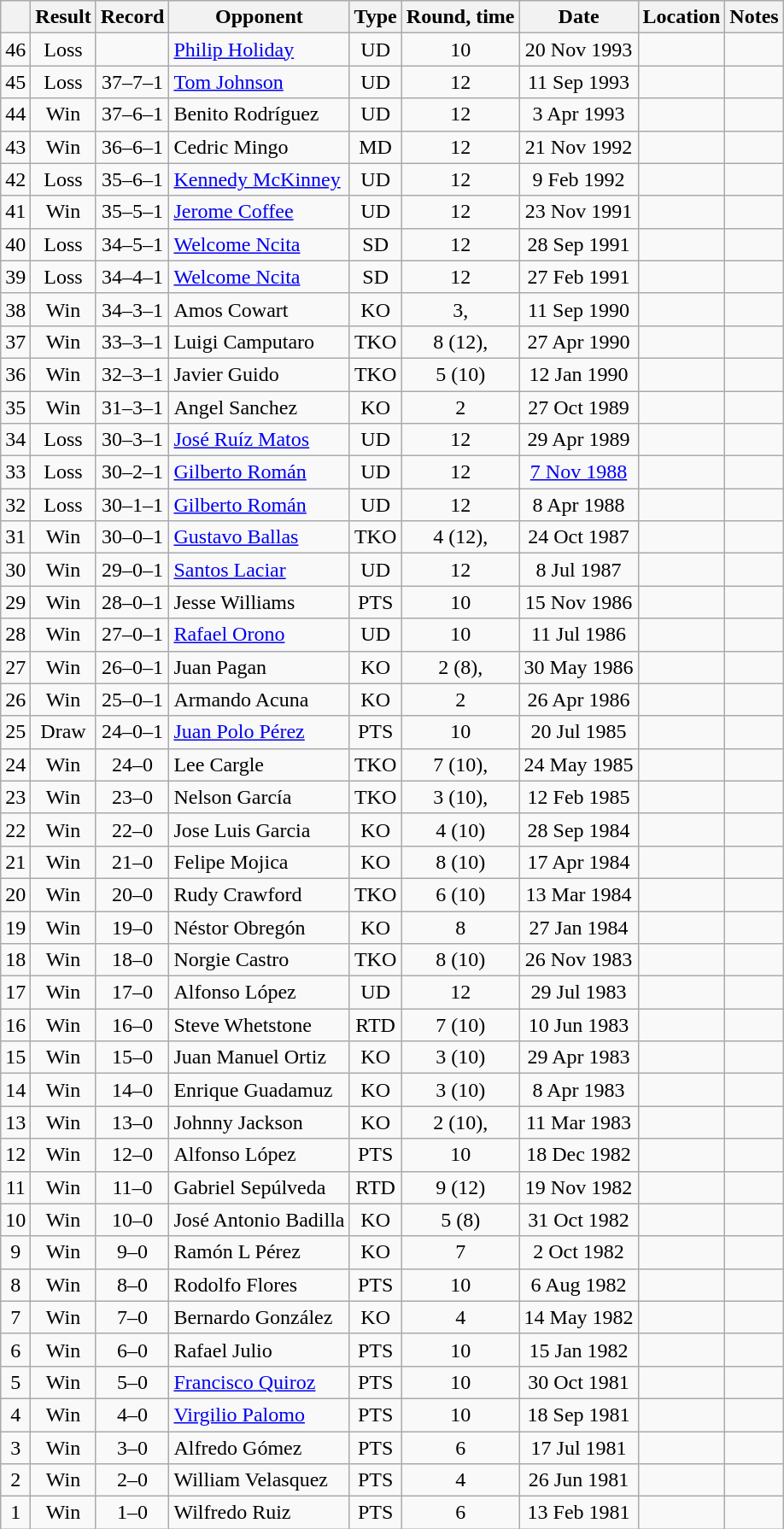<table class="wikitable" style="text-align:center">
<tr>
<th></th>
<th>Result</th>
<th>Record</th>
<th>Opponent</th>
<th>Type</th>
<th>Round, time</th>
<th>Date</th>
<th>Location</th>
<th>Notes</th>
</tr>
<tr>
<td>46</td>
<td>Loss</td>
<td></td>
<td style="text-align:left;"><a href='#'>Philip Holiday</a></td>
<td>UD</td>
<td>10</td>
<td>20 Nov 1993</td>
<td style="text-align:left;"></td>
<td></td>
</tr>
<tr>
<td>45</td>
<td>Loss</td>
<td>37–7–1</td>
<td style="text-align:left;"><a href='#'>Tom Johnson</a></td>
<td>UD</td>
<td>12</td>
<td>11 Sep 1993</td>
<td style="text-align:left;"></td>
<td style="text-align:left;"></td>
</tr>
<tr>
<td>44</td>
<td>Win</td>
<td>37–6–1</td>
<td style="text-align:left;">Benito Rodríguez</td>
<td>UD</td>
<td>12</td>
<td>3 Apr 1993</td>
<td style="text-align:left;"></td>
<td style="text-align:left;"></td>
</tr>
<tr>
<td>43</td>
<td>Win</td>
<td>36–6–1</td>
<td style="text-align:left;">Cedric Mingo</td>
<td>MD</td>
<td>12</td>
<td>21 Nov 1992</td>
<td style="text-align:left;"></td>
<td style="text-align:left;"></td>
</tr>
<tr>
<td>42</td>
<td>Loss</td>
<td>35–6–1</td>
<td style="text-align:left;"><a href='#'>Kennedy McKinney</a></td>
<td>UD</td>
<td>12</td>
<td>9 Feb 1992</td>
<td style="text-align:left;"></td>
<td style="text-align:left;"></td>
</tr>
<tr>
<td>41</td>
<td>Win</td>
<td>35–5–1</td>
<td style="text-align:left;"><a href='#'>Jerome Coffee</a></td>
<td>UD</td>
<td>12</td>
<td>23 Nov 1991</td>
<td style="text-align:left;"></td>
<td style="text-align:left;"></td>
</tr>
<tr>
<td>40</td>
<td>Loss</td>
<td>34–5–1</td>
<td style="text-align:left;"><a href='#'>Welcome Ncita</a></td>
<td>SD</td>
<td>12</td>
<td>28 Sep 1991</td>
<td style="text-align:left;"></td>
<td style="text-align:left;"></td>
</tr>
<tr>
<td>39</td>
<td>Loss</td>
<td>34–4–1</td>
<td style="text-align:left;"><a href='#'>Welcome Ncita</a></td>
<td>SD</td>
<td>12</td>
<td>27 Feb 1991</td>
<td style="text-align:left;"></td>
<td style="text-align:left;"></td>
</tr>
<tr>
<td>38</td>
<td>Win</td>
<td>34–3–1</td>
<td style="text-align:left;">Amos Cowart</td>
<td>KO</td>
<td>3, </td>
<td>11 Sep 1990</td>
<td style="text-align:left;"></td>
<td></td>
</tr>
<tr>
<td>37</td>
<td>Win</td>
<td>33–3–1</td>
<td style="text-align:left;">Luigi Camputaro</td>
<td>TKO</td>
<td>8 (12), </td>
<td>27 Apr 1990</td>
<td style="text-align:left;"></td>
<td style="text-align:left;"></td>
</tr>
<tr>
<td>36</td>
<td>Win</td>
<td>32–3–1</td>
<td style="text-align:left;">Javier Guido</td>
<td>TKO</td>
<td>5 (10)</td>
<td>12 Jan 1990</td>
<td style="text-align:left;"></td>
<td></td>
</tr>
<tr>
<td>35</td>
<td>Win</td>
<td>31–3–1</td>
<td style="text-align:left;">Angel Sanchez</td>
<td>KO</td>
<td>2</td>
<td>27 Oct 1989</td>
<td style="text-align:left;"></td>
<td></td>
</tr>
<tr>
<td>34</td>
<td>Loss</td>
<td>30–3–1</td>
<td style="text-align:left;"><a href='#'>José Ruíz Matos</a></td>
<td>UD</td>
<td>12</td>
<td>29 Apr 1989</td>
<td style="text-align:left;"></td>
<td style="text-align:left;"></td>
</tr>
<tr>
<td>33</td>
<td>Loss</td>
<td>30–2–1</td>
<td style="text-align:left;"><a href='#'>Gilberto Román</a></td>
<td>UD</td>
<td>12</td>
<td><a href='#'>7 Nov 1988</a></td>
<td style="text-align:left;"></td>
<td style="text-align:left;"></td>
</tr>
<tr>
<td>32</td>
<td>Loss</td>
<td>30–1–1</td>
<td style="text-align:left;"><a href='#'>Gilberto Román</a></td>
<td>UD</td>
<td>12</td>
<td>8 Apr 1988</td>
<td style="text-align:left;"></td>
<td style="text-align:left;"></td>
</tr>
<tr>
<td>31</td>
<td>Win</td>
<td>30–0–1</td>
<td style="text-align:left;"><a href='#'>Gustavo Ballas</a></td>
<td>TKO</td>
<td>4 (12), </td>
<td>24 Oct 1987</td>
<td style="text-align:left;"></td>
<td style="text-align:left;"></td>
</tr>
<tr>
<td>30</td>
<td>Win</td>
<td>29–0–1</td>
<td style="text-align:left;"><a href='#'>Santos Laciar</a></td>
<td>UD</td>
<td>12</td>
<td>8 Jul 1987</td>
<td style="text-align:left;"></td>
<td style="text-align:left;"></td>
</tr>
<tr>
<td>29</td>
<td>Win</td>
<td>28–0–1</td>
<td style="text-align:left;">Jesse Williams</td>
<td>PTS</td>
<td>10</td>
<td>15 Nov 1986</td>
<td style="text-align:left;"></td>
<td></td>
</tr>
<tr>
<td>28</td>
<td>Win</td>
<td>27–0–1</td>
<td style="text-align:left;"><a href='#'>Rafael Orono</a></td>
<td>UD</td>
<td>10</td>
<td>11 Jul 1986</td>
<td style="text-align:left;"></td>
<td></td>
</tr>
<tr>
<td>27</td>
<td>Win</td>
<td>26–0–1</td>
<td style="text-align:left;">Juan Pagan</td>
<td>KO</td>
<td>2 (8), </td>
<td>30 May 1986</td>
<td style="text-align:left;"></td>
<td></td>
</tr>
<tr>
<td>26</td>
<td>Win</td>
<td>25–0–1</td>
<td style="text-align:left;">Armando Acuna</td>
<td>KO</td>
<td>2</td>
<td>26 Apr 1986</td>
<td style="text-align:left;"></td>
<td></td>
</tr>
<tr>
<td>25</td>
<td>Draw</td>
<td>24–0–1</td>
<td style="text-align:left;"><a href='#'>Juan Polo Pérez</a></td>
<td>PTS</td>
<td>10</td>
<td>20 Jul 1985</td>
<td style="text-align:left;"></td>
<td></td>
</tr>
<tr>
<td>24</td>
<td>Win</td>
<td>24–0</td>
<td style="text-align:left;">Lee Cargle</td>
<td>TKO</td>
<td>7 (10), </td>
<td>24 May 1985</td>
<td style="text-align:left;"></td>
<td></td>
</tr>
<tr>
<td>23</td>
<td>Win</td>
<td>23–0</td>
<td style="text-align:left;">Nelson García</td>
<td>TKO</td>
<td>3 (10), </td>
<td>12 Feb 1985</td>
<td style="text-align:left;"></td>
<td></td>
</tr>
<tr>
<td>22</td>
<td>Win</td>
<td>22–0</td>
<td style="text-align:left;">Jose Luis Garcia</td>
<td>KO</td>
<td>4 (10)</td>
<td>28 Sep 1984</td>
<td style="text-align:left;"></td>
<td></td>
</tr>
<tr>
<td>21</td>
<td>Win</td>
<td>21–0</td>
<td style="text-align:left;">Felipe Mojica</td>
<td>KO</td>
<td>8 (10)</td>
<td>17 Apr 1984</td>
<td style="text-align:left;"></td>
<td></td>
</tr>
<tr>
<td>20</td>
<td>Win</td>
<td>20–0</td>
<td style="text-align:left;">Rudy Crawford</td>
<td>TKO</td>
<td>6 (10)</td>
<td>13 Mar 1984</td>
<td style="text-align:left;"></td>
<td></td>
</tr>
<tr>
<td>19</td>
<td>Win</td>
<td>19–0</td>
<td style="text-align:left;">Néstor Obregón</td>
<td>KO</td>
<td>8</td>
<td>27 Jan 1984</td>
<td style="text-align:left;"></td>
<td></td>
</tr>
<tr>
<td>18</td>
<td>Win</td>
<td>18–0</td>
<td style="text-align:left;">Norgie Castro</td>
<td>TKO</td>
<td>8 (10)</td>
<td>26 Nov 1983</td>
<td style="text-align:left;"></td>
<td></td>
</tr>
<tr>
<td>17</td>
<td>Win</td>
<td>17–0</td>
<td style="text-align:left;">Alfonso López</td>
<td>UD</td>
<td>12</td>
<td>29 Jul 1983</td>
<td style="text-align:left;"></td>
<td></td>
</tr>
<tr>
<td>16</td>
<td>Win</td>
<td>16–0</td>
<td style="text-align:left;">Steve Whetstone</td>
<td>RTD</td>
<td>7 (10)</td>
<td>10 Jun 1983</td>
<td style="text-align:left;"></td>
<td style="text-align:left;"></td>
</tr>
<tr>
<td>15</td>
<td>Win</td>
<td>15–0</td>
<td style="text-align:left;">Juan Manuel Ortiz</td>
<td>KO</td>
<td>3 (10)</td>
<td>29 Apr 1983</td>
<td style="text-align:left;"></td>
<td></td>
</tr>
<tr>
<td>14</td>
<td>Win</td>
<td>14–0</td>
<td style="text-align:left;">Enrique Guadamuz</td>
<td>KO</td>
<td>3 (10)</td>
<td>8 Apr 1983</td>
<td style="text-align:left;"></td>
<td></td>
</tr>
<tr>
<td>13</td>
<td>Win</td>
<td>13–0</td>
<td style="text-align:left;">Johnny Jackson</td>
<td>KO</td>
<td>2 (10), </td>
<td>11 Mar 1983</td>
<td style="text-align:left;"></td>
<td></td>
</tr>
<tr>
<td>12</td>
<td>Win</td>
<td>12–0</td>
<td style="text-align:left;">Alfonso López</td>
<td>PTS</td>
<td>10</td>
<td>18 Dec 1982</td>
<td style="text-align:left;"></td>
<td></td>
</tr>
<tr>
<td>11</td>
<td>Win</td>
<td>11–0</td>
<td style="text-align:left;">Gabriel Sepúlveda</td>
<td>RTD</td>
<td>9 (12)</td>
<td>19 Nov 1982</td>
<td style="text-align:left;"></td>
<td style="text-align:left;"></td>
</tr>
<tr>
<td>10</td>
<td>Win</td>
<td>10–0</td>
<td style="text-align:left;">José Antonio Badilla</td>
<td>KO</td>
<td>5 (8)</td>
<td>31 Oct 1982</td>
<td style="text-align:left;"></td>
<td></td>
</tr>
<tr>
<td>9</td>
<td>Win</td>
<td>9–0</td>
<td style="text-align:left;">Ramón L Pérez</td>
<td>KO</td>
<td>7</td>
<td>2 Oct 1982</td>
<td style="text-align:left;"></td>
<td></td>
</tr>
<tr>
<td>8</td>
<td>Win</td>
<td>8–0</td>
<td style="text-align:left;">Rodolfo Flores</td>
<td>PTS</td>
<td>10</td>
<td>6 Aug 1982</td>
<td style="text-align:left;"></td>
<td></td>
</tr>
<tr>
<td>7</td>
<td>Win</td>
<td>7–0</td>
<td style="text-align:left;">Bernardo González</td>
<td>KO</td>
<td>4</td>
<td>14 May 1982</td>
<td style="text-align:left;"></td>
<td></td>
</tr>
<tr>
<td>6</td>
<td>Win</td>
<td>6–0</td>
<td style="text-align:left;">Rafael Julio</td>
<td>PTS</td>
<td>10</td>
<td>15 Jan 1982</td>
<td style="text-align:left;"></td>
<td></td>
</tr>
<tr>
<td>5</td>
<td>Win</td>
<td>5–0</td>
<td style="text-align:left;"><a href='#'>Francisco Quiroz</a></td>
<td>PTS</td>
<td>10</td>
<td>30 Oct 1981</td>
<td style="text-align:left;"></td>
<td></td>
</tr>
<tr>
<td>4</td>
<td>Win</td>
<td>4–0</td>
<td style="text-align:left;"><a href='#'>Virgilio Palomo</a></td>
<td>PTS</td>
<td>10</td>
<td>18 Sep 1981</td>
<td style="text-align:left;"></td>
<td></td>
</tr>
<tr>
<td>3</td>
<td>Win</td>
<td>3–0</td>
<td style="text-align:left;">Alfredo Gómez</td>
<td>PTS</td>
<td>6</td>
<td>17 Jul 1981</td>
<td style="text-align:left;"></td>
<td></td>
</tr>
<tr>
<td>2</td>
<td>Win</td>
<td>2–0</td>
<td style="text-align:left;">William Velasquez</td>
<td>PTS</td>
<td>4</td>
<td>26 Jun 1981</td>
<td style="text-align:left;"></td>
<td></td>
</tr>
<tr>
<td>1</td>
<td>Win</td>
<td>1–0</td>
<td style="text-align:left;">Wilfredo Ruiz</td>
<td>PTS</td>
<td>6</td>
<td>13 Feb 1981</td>
<td style="text-align:left;"></td>
<td></td>
</tr>
</table>
